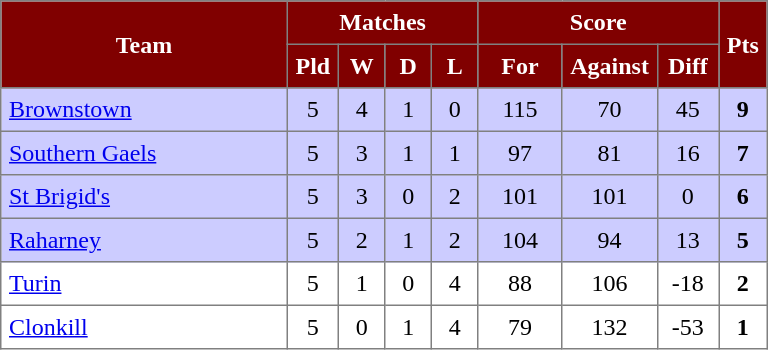<table style="border-collapse:collapse" border="1" cellspacing="0" cellpadding="5">
<tr align="center" bgcolor="#efefef">
<th rowspan="2" width="180" ! style="background:maroon;color:white">Team</th>
<th colspan="4" ! style="background:maroon;color:white">Matches</th>
<th colspan="3" ! style="background:maroon;color:white">Score</th>
<th rowspan=2width=20! style="background:maroon;color:white">Pts</th>
</tr>
<tr align="center" bgcolor="#efefef">
<th width="20" ! style="background:maroon;color:white">Pld</th>
<th width="20" ! style="background:maroon;color:white">W</th>
<th width="20" ! style="background:maroon;color:white">D</th>
<th width="20" ! style="background:maroon;color:white">L</th>
<th width="45" ! style="background:maroon;color:white">For</th>
<th width="45" ! style="background:maroon;color:white">Against</th>
<th width="30" ! style="background:maroon;color:white">Diff</th>
</tr>
<tr align="center" style="background:#ccccff;">
<td style="text-align:left;"> <a href='#'>Brownstown</a></td>
<td>5</td>
<td>4</td>
<td>1</td>
<td>0</td>
<td>115</td>
<td>70</td>
<td>45</td>
<td><strong>9</strong></td>
</tr>
<tr align="center" style="background:#ccccff;">
<td style="text-align:left;"> <a href='#'>Southern Gaels</a></td>
<td>5</td>
<td>3</td>
<td>1</td>
<td>1</td>
<td>97</td>
<td>81</td>
<td>16</td>
<td><strong>7</strong></td>
</tr>
<tr align="center" style="background:#ccccff;">
<td style="text-align:left;"> <a href='#'>St Brigid's</a></td>
<td>5</td>
<td>3</td>
<td>0</td>
<td>2</td>
<td>101</td>
<td>101</td>
<td>0</td>
<td><strong>6</strong></td>
</tr>
<tr align="center" style="background:#ccccff;">
<td style="text-align:left;"> <a href='#'>Raharney</a></td>
<td>5</td>
<td>2</td>
<td>1</td>
<td>2</td>
<td>104</td>
<td>94</td>
<td>13</td>
<td><strong>5</strong></td>
</tr>
<tr align="center">
<td style="text-align:left;"> <a href='#'>Turin</a></td>
<td>5</td>
<td>1</td>
<td>0</td>
<td>4</td>
<td>88</td>
<td>106</td>
<td>-18</td>
<td><strong>2</strong></td>
</tr>
<tr align="center">
<td style="text-align:left;"> <a href='#'>Clonkill</a></td>
<td>5</td>
<td>0</td>
<td>1</td>
<td>4</td>
<td>79</td>
<td>132</td>
<td>-53</td>
<td><strong>1</strong></td>
</tr>
</table>
